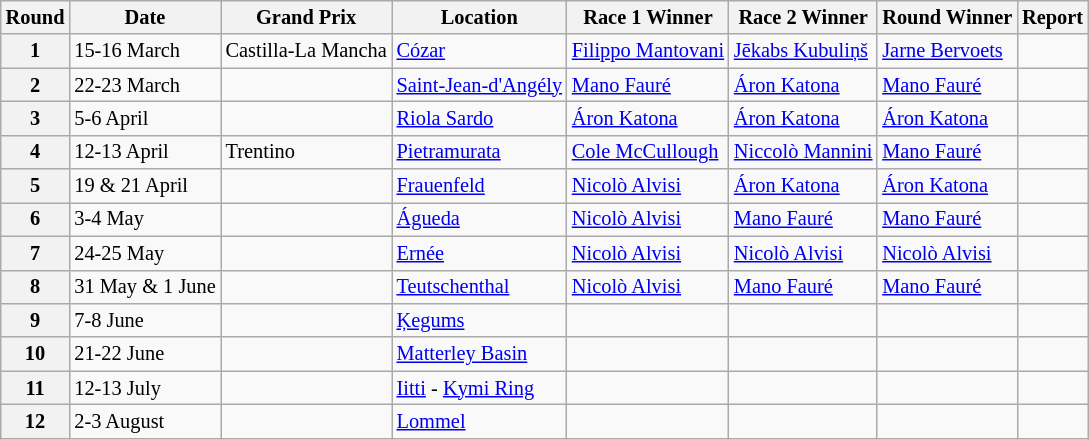<table class="wikitable" style="font-size: 85%;">
<tr>
<th>Round</th>
<th>Date</th>
<th>Grand Prix</th>
<th>Location</th>
<th>Race 1 Winner</th>
<th>Race 2 Winner</th>
<th>Round Winner</th>
<th>Report</th>
</tr>
<tr>
<th>1</th>
<td>15-16 March</td>
<td> Castilla-La Mancha</td>
<td><a href='#'>Cózar</a></td>
<td> <a href='#'>Filippo Mantovani</a></td>
<td> <a href='#'>Jēkabs Kubuliņš</a></td>
<td> <a href='#'>Jarne Bervoets</a></td>
<td></td>
</tr>
<tr>
<th>2</th>
<td>22-23 March</td>
<td></td>
<td><a href='#'>Saint-Jean-d'Angély</a></td>
<td> <a href='#'>Mano Fauré</a></td>
<td> <a href='#'>Áron Katona</a></td>
<td> <a href='#'>Mano Fauré</a></td>
<td></td>
</tr>
<tr>
<th>3</th>
<td>5-6 April</td>
<td></td>
<td><a href='#'>Riola Sardo</a></td>
<td> <a href='#'>Áron Katona</a></td>
<td> <a href='#'>Áron Katona</a></td>
<td> <a href='#'>Áron Katona</a></td>
<td></td>
</tr>
<tr>
<th>4</th>
<td>12-13 April</td>
<td> Trentino</td>
<td><a href='#'>Pietramurata</a></td>
<td> <a href='#'>Cole McCullough</a></td>
<td> <a href='#'>Niccolò Mannini</a></td>
<td> <a href='#'>Mano Fauré</a></td>
<td></td>
</tr>
<tr>
<th>5</th>
<td>19 & 21 April</td>
<td></td>
<td><a href='#'>Frauenfeld</a></td>
<td> <a href='#'>Nicolò Alvisi</a></td>
<td> <a href='#'>Áron Katona</a></td>
<td> <a href='#'>Áron Katona</a></td>
<td></td>
</tr>
<tr>
<th>6</th>
<td>3-4 May</td>
<td></td>
<td><a href='#'>Águeda</a></td>
<td> <a href='#'>Nicolò Alvisi</a></td>
<td> <a href='#'>Mano Fauré</a></td>
<td> <a href='#'>Mano Fauré</a></td>
<td></td>
</tr>
<tr>
<th>7</th>
<td>24-25 May</td>
<td></td>
<td><a href='#'>Ernée</a></td>
<td> <a href='#'>Nicolò Alvisi</a></td>
<td> <a href='#'>Nicolò Alvisi</a></td>
<td> <a href='#'>Nicolò Alvisi</a></td>
<td></td>
</tr>
<tr>
<th>8</th>
<td>31 May & 1 June</td>
<td></td>
<td><a href='#'>Teutschenthal</a></td>
<td> <a href='#'>Nicolò Alvisi</a></td>
<td> <a href='#'>Mano Fauré</a></td>
<td> <a href='#'>Mano Fauré</a></td>
<td></td>
</tr>
<tr>
<th>9</th>
<td>7-8 June</td>
<td></td>
<td><a href='#'>Ķegums</a></td>
<td></td>
<td></td>
<td></td>
<td></td>
</tr>
<tr>
<th>10</th>
<td>21-22 June</td>
<td></td>
<td><a href='#'>Matterley Basin</a></td>
<td></td>
<td></td>
<td></td>
<td></td>
</tr>
<tr>
<th>11</th>
<td>12-13 July</td>
<td></td>
<td><a href='#'>Iitti</a> - <a href='#'>Kymi Ring</a></td>
<td></td>
<td></td>
<td></td>
<td></td>
</tr>
<tr>
<th>12</th>
<td>2-3 August</td>
<td></td>
<td><a href='#'>Lommel</a></td>
<td></td>
<td></td>
<td></td>
<td></td>
</tr>
</table>
